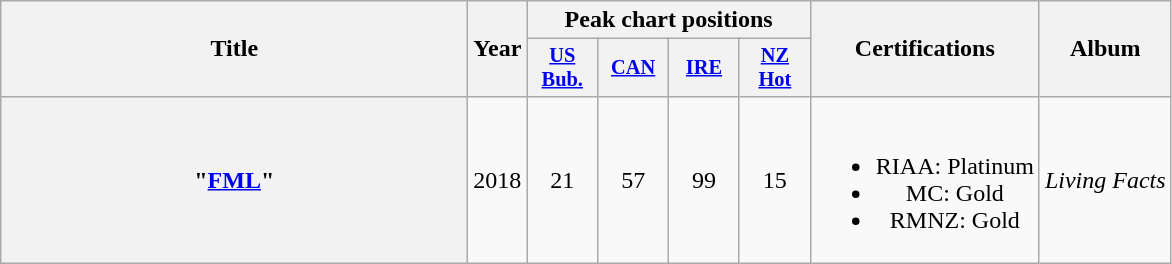<table class="wikitable plainrowheaders" style="text-align:center;">
<tr>
<th scope="col" rowspan="2" style="width:19em;">Title</th>
<th scope="col" rowspan="2" style="width:1em;">Year</th>
<th scope="col" colspan="4">Peak chart positions</th>
<th scope="col" rowspan="2">Certifications</th>
<th scope="col" rowspan="2">Album</th>
</tr>
<tr>
<th scope="col" style="width:3em;font-size:85%;"><a href='#'>US Bub.</a><br></th>
<th scope="col" style="width:3em;font-size:85%;"><a href='#'>CAN</a><br></th>
<th scope="col" style="width:3em;font-size:85%;"><a href='#'>IRE</a><br></th>
<th scope="col" style="width:3em;font-size:85%;"><a href='#'>NZ<br>Hot</a><br></th>
</tr>
<tr>
<th scope="row">"<a href='#'>FML</a>"</th>
<td>2018</td>
<td>21</td>
<td>57</td>
<td>99</td>
<td>15</td>
<td><br><ul><li>RIAA: Platinum</li><li>MC: Gold</li><li>RMNZ: Gold</li></ul></td>
<td><em>Living Facts</em></td>
</tr>
</table>
